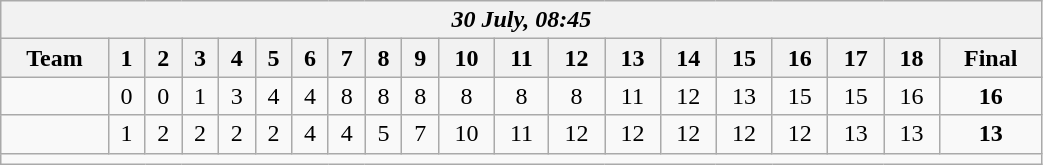<table class=wikitable style="text-align:center; width: 55%">
<tr>
<th colspan=20><em>30 July, 08:45</em></th>
</tr>
<tr>
<th>Team</th>
<th>1</th>
<th>2</th>
<th>3</th>
<th>4</th>
<th>5</th>
<th>6</th>
<th>7</th>
<th>8</th>
<th>9</th>
<th>10</th>
<th>11</th>
<th>12</th>
<th>13</th>
<th>14</th>
<th>15</th>
<th>16</th>
<th>17</th>
<th>18</th>
<th>Final</th>
</tr>
<tr>
<td align=left><strong></strong></td>
<td>0</td>
<td>0</td>
<td>1</td>
<td>3</td>
<td>4</td>
<td>4</td>
<td>8</td>
<td>8</td>
<td>8</td>
<td>8</td>
<td>8</td>
<td>8</td>
<td>11</td>
<td>12</td>
<td>13</td>
<td>15</td>
<td>15</td>
<td>16</td>
<td><strong>16</strong></td>
</tr>
<tr>
<td align=left></td>
<td>1</td>
<td>2</td>
<td>2</td>
<td>2</td>
<td>2</td>
<td>4</td>
<td>4</td>
<td>5</td>
<td>7</td>
<td>10</td>
<td>11</td>
<td>12</td>
<td>12</td>
<td>12</td>
<td>12</td>
<td>12</td>
<td>13</td>
<td>13</td>
<td><strong>13</strong></td>
</tr>
<tr>
<td colspan=20></td>
</tr>
</table>
